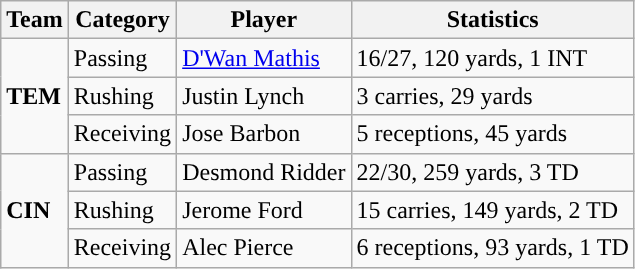<table class="wikitable" style="float: left;">
<tr>
<th>Team</th>
<th>Category</th>
<th>Player</th>
<th>Statistics</th>
</tr>
<tr>
<td rowspan=3><strong>TEM</strong></td>
<td>Passing</td>
<td><a href='#'>D'Wan Mathis</a></td>
<td>16/27, 120 yards, 1 INT</td>
</tr>
<tr>
<td>Rushing</td>
<td>Justin Lynch</td>
<td>3 carries, 29 yards</td>
</tr>
<tr>
<td>Receiving</td>
<td>Jose Barbon</td>
<td>5 receptions, 45 yards</td>
</tr>
<tr>
<td rowspan=3><strong>CIN</strong></td>
<td>Passing</td>
<td>Desmond Ridder</td>
<td>22/30, 259 yards, 3 TD</td>
</tr>
<tr>
<td>Rushing</td>
<td>Jerome Ford</td>
<td>15 carries, 149 yards, 2 TD</td>
</tr>
<tr>
<td>Receiving</td>
<td>Alec Pierce</td>
<td>6 receptions, 93 yards, 1 TD</td>
</tr>
</table>
